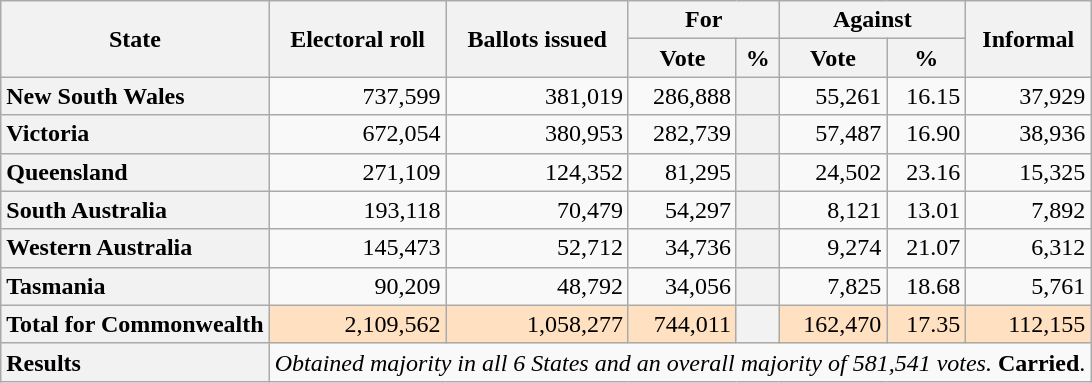<table class="wikitable">
<tr align=center>
<th rowspan="2">State</th>
<th rowspan="2">Electoral roll</th>
<th rowspan="2">Ballots issued</th>
<th align=center colspan="2">For</th>
<th align=center colspan="2">Against</th>
<th align=center rowspan="2">Informal</th>
</tr>
<tr>
<th align=center>Vote</th>
<th align=center>%</th>
<th align=center>Vote</th>
<th align=center>%</th>
</tr>
<tr align="right">
<th style="text-align:left;">New South Wales</th>
<td>737,599</td>
<td>381,019</td>
<td>286,888</td>
<th></th>
<td>55,261</td>
<td>16.15</td>
<td>37,929</td>
</tr>
<tr ---- align="right">
<th style="text-align:left;">Victoria</th>
<td>672,054</td>
<td>380,953</td>
<td>282,739</td>
<th></th>
<td>57,487</td>
<td>16.90</td>
<td>38,936</td>
</tr>
<tr ---- align="right">
<th style="text-align:left">Queensland</th>
<td>271,109</td>
<td>124,352</td>
<td>81,295</td>
<th></th>
<td>24,502</td>
<td>23.16</td>
<td>15,325</td>
</tr>
<tr ---- align="right">
<th style="text-align:left">South Australia</th>
<td>193,118</td>
<td>70,479</td>
<td>54,297</td>
<th></th>
<td>8,121</td>
<td>13.01</td>
<td>7,892</td>
</tr>
<tr ---- align="right">
<th style="text-align:left">Western Australia</th>
<td>145,473</td>
<td>52,712</td>
<td>34,736</td>
<th></th>
<td>9,274</td>
<td>21.07</td>
<td>6,312</td>
</tr>
<tr ---- align="right">
<th style="text-align:left">Tasmania</th>
<td>90,209</td>
<td>48,792</td>
<td>34,056</td>
<th></th>
<td>7,825</td>
<td>18.68</td>
<td>5,761</td>
</tr>
<tr bgcolor=#FFE0C0 align="right">
<th style="text-align:left;">Total for Commonwealth</th>
<td>2,109,562</td>
<td>1,058,277</td>
<td>744,011</td>
<th></th>
<td>162,470</td>
<td>17.35</td>
<td>112,155</td>
</tr>
<tr ---->
<th style="text-align:left;">Results</th>
<td colSpan="8"><em>Obtained majority in all 6 States and an overall majority of 581,541 votes.</em> <strong>Carried</strong>.</td>
</tr>
</table>
